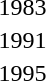<table>
<tr style="vertical-align:top;">
<td>1983<br></td>
<td></td>
<td></td>
<td></td>
</tr>
<tr style="vertical-align:top;">
<td>1991<br></td>
<td></td>
<td></td>
<td></td>
</tr>
<tr style="vertical-align:top;">
<td>1995<br></td>
<td></td>
<td></td>
<td></td>
</tr>
</table>
